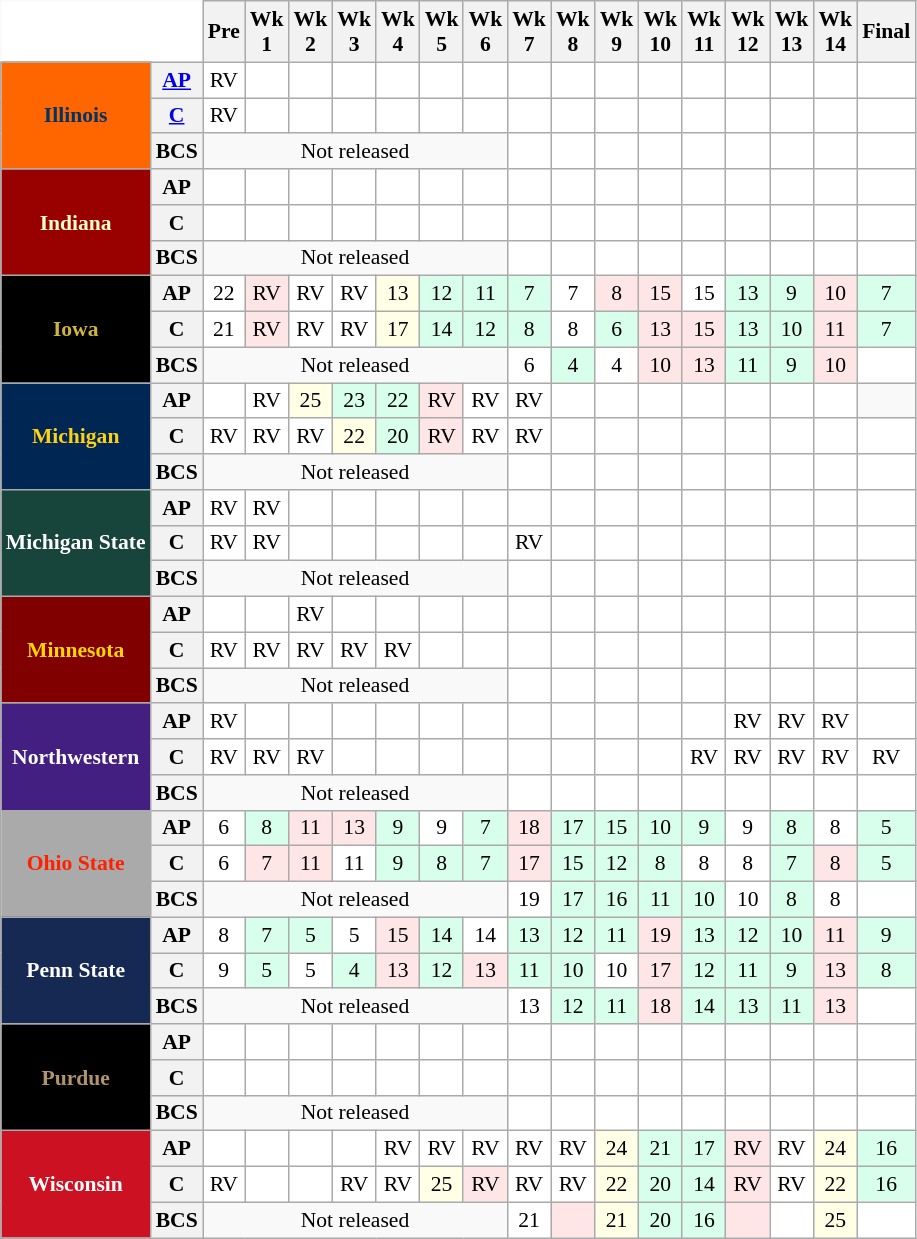<table class="wikitable" style="white-space:nowrap;font-size:90%;">
<tr>
<th colspan=2 style="background:white; border-top-style:hidden; border-left-style:hidden;"> </th>
<th>Pre</th>
<th>Wk<br>1</th>
<th>Wk<br>2</th>
<th>Wk<br>3</th>
<th>Wk<br>4</th>
<th>Wk<br>5</th>
<th>Wk<br>6</th>
<th>Wk<br>7</th>
<th>Wk<br>8</th>
<th>Wk<br>9</th>
<th>Wk<br>10</th>
<th>Wk<br>11</th>
<th>Wk<br>12</th>
<th>Wk<br>13</th>
<th>Wk<br>14</th>
<th>Final</th>
</tr>
<tr style="text-align:center;">
<th rowspan=3 style="background:#FF6600; color:#003366;">Illinois</th>
<th><a href='#'>AP</a></th>
<td style="background:#FFF;">RV</td>
<td style="background:#FFF;"></td>
<td style="background:#FFF;"></td>
<td style="background:#FFF;"></td>
<td style="background:#FFF;"></td>
<td style="background:#FFF;"></td>
<td style="background:#FFF;"></td>
<td style="background:#FFF;"></td>
<td style="background:#FFF;"></td>
<td style="background:#FFF;"></td>
<td style="background:#FFF;"></td>
<td style="background:#FFF;"></td>
<td style="background:#FFF;"></td>
<td style="background:#FFF;"></td>
<td style="background:#FFF;"></td>
<td style="background:#FFF;"></td>
</tr>
<tr style="text-align:center;">
<th><a href='#'>C</a></th>
<td style="background:#FFF;">RV</td>
<td style="background:#FFF;"></td>
<td style="background:#FFF;"></td>
<td style="background:#FFF;"></td>
<td style="background:#FFF;"></td>
<td style="background:#FFF;"></td>
<td style="background:#FFF;"></td>
<td style="background:#FFF;"></td>
<td style="background:#FFF;"></td>
<td style="background:#FFF;"></td>
<td style="background:#FFF;"></td>
<td style="background:#FFF;"></td>
<td style="background:#FFF;"></td>
<td style="background:#FFF;"></td>
<td style="background:#FFF;"></td>
<td style="background:#FFF;"></td>
</tr>
<tr style="text-align:center;">
<th>BCS</th>
<td colspan=7 align=center>Not released</td>
<td style="background:#FFF;"></td>
<td style="background:#FFF;"></td>
<td style="background:#FFF;"></td>
<td style="background:#FFF;"></td>
<td style="background:#FFF;"></td>
<td style="background:#FFF;"></td>
<td style="background:#FFF;"></td>
<td style="background:#FFF;"></td>
<td style="background:#FFF;"></td>
</tr>
<tr style="text-align:center;">
<th rowspan=3 style="background:#990000; color:#FFFFCC;">Indiana</th>
<th>AP</th>
<td style="background:#FFF;"></td>
<td style="background:#FFF;"></td>
<td style="background:#FFF;"></td>
<td style="background:#FFF;"></td>
<td style="background:#FFF;"></td>
<td style="background:#FFF;"></td>
<td style="background:#FFF;"></td>
<td style="background:#FFF;"></td>
<td style="background:#FFF;"></td>
<td style="background:#FFF;"></td>
<td style="background:#FFF;"></td>
<td style="background:#FFF;"></td>
<td style="background:#FFF;"></td>
<td style="background:#FFF;"></td>
<td style="background:#FFF;"></td>
<td style="background:#FFF;"></td>
</tr>
<tr style="text-align:center;">
<th>C</th>
<td style="background:#FFF;"></td>
<td style="background:#FFF;"></td>
<td style="background:#FFF;"></td>
<td style="background:#FFF;"></td>
<td style="background:#FFF;"></td>
<td style="background:#FFF;"></td>
<td style="background:#FFF;"></td>
<td style="background:#FFF;"></td>
<td style="background:#FFF;"></td>
<td style="background:#FFF;"></td>
<td style="background:#FFF;"></td>
<td style="background:#FFF;"></td>
<td style="background:#FFF;"></td>
<td style="background:#FFF;"></td>
<td style="background:#FFF;"></td>
<td style="background:#FFF;"></td>
</tr>
<tr style="text-align:center;">
<th>BCS</th>
<td colspan=7 align=center>Not released</td>
<td style="background:#FFF;"></td>
<td style="background:#FFF;"></td>
<td style="background:#FFF;"></td>
<td style="background:#FFF;"></td>
<td style="background:#FFF;"></td>
<td style="background:#FFF;"></td>
<td style="background:#FFF;"></td>
<td style="background:#FFF;"></td>
<td style="background:#FFF;"></td>
</tr>
<tr style="text-align:center;">
<th rowspan=3 style="background:#000000; color:#CFB53B;">Iowa</th>
<th>AP</th>
<td style="background:#FFF;">22</td>
<td style="background:#FFE6E6">RV</td>
<td style="background:#FFF;">RV</td>
<td style="background:#FFF;">RV</td>
<td style="background:#FFFFE6">13</td>
<td style="background:#D8FFEB">12</td>
<td style="background:#D8FFEB">11</td>
<td style="background:#D8FFEB">7</td>
<td style="background:#FFF;">7</td>
<td style="background:#FFE6E6;">8</td>
<td style="background:#FFE6E6;">15</td>
<td style="background:#FFF;">15</td>
<td style="background:#D8FFEB">13</td>
<td style="background:#D8FFEB">9</td>
<td style="background:#FFE6E6;">10</td>
<td style="background:#D8FFEB">7</td>
</tr>
<tr style="text-align:center;">
<th>C</th>
<td style="background:#FFF;">21</td>
<td style="background:#FFE6E6">RV</td>
<td style="background:#FFF;">RV</td>
<td style="background:#FFF;">RV</td>
<td style="background:#FFFFE6">17</td>
<td style="background:#D8FFEB">14</td>
<td style="background:#D8FFEB">12</td>
<td style="background:#D8FFEB">8</td>
<td style="background:#FFF;">8</td>
<td style="background:#D8FFEb;">6</td>
<td style="background:#FFE6E6;">13</td>
<td style="background:#FFE6E6;">15</td>
<td style="background:#D8FFEB">13</td>
<td style="background:#D8FFEB">10</td>
<td style="background:#FFE6E6;">11</td>
<td style="background:#D8FFEB">7</td>
</tr>
<tr style="text-align:center;">
<th>BCS</th>
<td colspan=7 align=center>Not released</td>
<td style="background:#FFF;">6</td>
<td style="background:#D8FFEB;">4</td>
<td style="background:#FFF;">4</td>
<td style="background:#FFE6E6;">10</td>
<td style="background:#FFE6E6;">13</td>
<td style="background:#D8FFEB">11</td>
<td style="background:#D8FFEB">9</td>
<td style="background:#FFE6E6;">10</td>
<td style="background:#FFF;"></td>
</tr>
<tr style="text-align:center;">
<th rowspan=3 style="background:#002654; color:#FCD116;">Michigan</th>
<th>AP</th>
<td style="background:#FFF;"></td>
<td style="background:#FFF;">RV</td>
<td style="background:#FFFFE6">25</td>
<td style="background:#D8FFEB">23</td>
<td style="background:#D8FFEB">22</td>
<td style="background:#FFE6E6">RV</td>
<td style="background:#FFF;">RV</td>
<td style="background:#FFF;">RV</td>
<td style="background:#FFF;"></td>
<td style="background:#FFF;"></td>
<td style="background:#FFF;"></td>
<td style="background:#FFF;"></td>
<td style="background:#FFF;"></td>
<td style="background:#FFF;"></td>
<td style="background:#FFF;"></td>
</tr>
<tr style="text-align:center;">
<th>C</th>
<td style="background:#FFF;">RV</td>
<td style="background:#FFF;">RV</td>
<td style="background:#FFF;">RV</td>
<td style="background:#FFFFE6">22</td>
<td style="background:#D8FFEB">20</td>
<td style="background:#FFE6E6">RV</td>
<td style="background:#FFF;">RV</td>
<td style="background:#FFF;">RV</td>
<td style="background:#FFF;"></td>
<td style="background:#FFF;"></td>
<td style="background:#FFF;"></td>
<td style="background:#FFF;"></td>
<td style="background:#FFF;"></td>
<td style="background:#FFF;"></td>
<td style="background:#FFF;"></td>
<td style="background:#FFF;"></td>
</tr>
<tr style="text-align:center;">
<th>BCS</th>
<td colspan=7 align=center>Not released</td>
<td style="background:#FFF;"></td>
<td style="background:#FFF;"></td>
<td style="background:#FFF;"></td>
<td style="background:#FFF;"></td>
<td style="background:#FFF;"></td>
<td style="background:#FFF;"></td>
<td style="background:#FFF;"></td>
<td style="background:#FFF;"></td>
<td style="background:#FFF;"></td>
</tr>
<tr style="text-align:center;">
<th rowspan=3 style="background:#18453b; color:#FFFFFF;">Michigan State</th>
<th>AP</th>
<td style="background:#FFF;">RV</td>
<td style="background:#FFF;">RV</td>
<td style="background:#FFF;"></td>
<td style="background:#FFF;"></td>
<td style="background:#FFF;"></td>
<td style="background:#FFF;"></td>
<td style="background:#FFF;"></td>
<td style="background:#FFF;"></td>
<td style="background:#FFF;"></td>
<td style="background:#FFF;"></td>
<td style="background:#FFF;"></td>
<td style="background:#FFF;"></td>
<td style="background:#FFF;"></td>
<td style="background:#FFF;"></td>
<td style="background:#FFF;"></td>
<td style="background:#FFF;"></td>
</tr>
<tr style="text-align:center;">
<th>C</th>
<td style="background:#FFF;">RV</td>
<td style="background:#FFF;">RV</td>
<td style="background:#FFF;"></td>
<td style="background:#FFF;"></td>
<td style="background:#FFF;"></td>
<td style="background:#FFF;"></td>
<td style="background:#FFF;"></td>
<td style="background:#FFF;">RV</td>
<td style="background:#FFF;"></td>
<td style="background:#FFF;"></td>
<td style="background:#FFF;"></td>
<td style="background:#FFF;"></td>
<td style="background:#FFF;"></td>
<td style="background:#FFF;"></td>
<td style="background:#FFF;"></td>
<td style="background:#FFF;"></td>
</tr>
<tr style="text-align:center;">
<th>BCS</th>
<td colspan=7 align=center>Not released</td>
<td style="background:#FFF;"></td>
<td style="background:#FFF;"></td>
<td style="background:#FFF;"></td>
<td style="background:#FFF;"></td>
<td style="background:#FFF;"></td>
<td style="background:#FFF;"></td>
<td style="background:#FFF;"></td>
<td style="background:#FFF;"></td>
<td style="background:#FFF;"></td>
</tr>
<tr style="text-align:center;">
<th rowspan=3 style="background:#800000; color:#FFD700;">Minnesota</th>
<th>AP</th>
<td style="background:#FFF;"></td>
<td style="background:#FFF;"></td>
<td style="background:#FFF;">RV</td>
<td style="background:#FFF;"></td>
<td style="background:#FFF;"></td>
<td style="background:#FFF;"></td>
<td style="background:#FFF;"></td>
<td style="background:#FFF;"></td>
<td style="background:#FFF;"></td>
<td style="background:#FFF;"></td>
<td style="background:#FFF;"></td>
<td style="background:#FFF;"></td>
<td style="background:#FFF;"></td>
<td style="background:#FFF;"></td>
<td style="background:#FFF;"></td>
<td style="background:#FFF;"></td>
</tr>
<tr style="text-align:center;">
<th>C</th>
<td style="background:#FFF;">RV</td>
<td style="background:#FFF;">RV</td>
<td style="background:#FFF;">RV</td>
<td style="background:#FFF;">RV</td>
<td style="background:#FFF;">RV</td>
<td style="background:#FFF;"></td>
<td style="background:#FFF;"></td>
<td style="background:#FFF;"></td>
<td style="background:#FFF;"></td>
<td style="background:#FFF;"></td>
<td style="background:#FFF;"></td>
<td style="background:#FFF;"></td>
<td style="background:#FFF;"></td>
<td style="background:#FFF;"></td>
<td style="background:#FFF;"></td>
<td style="background:#FFF;"></td>
</tr>
<tr style="text-align:center;">
<th>BCS</th>
<td colspan=7 align=center>Not released</td>
<td style="background:#FFF;"></td>
<td style="background:#FFF;"></td>
<td style="background:#FFF;"></td>
<td style="background:#FFF;"></td>
<td style="background:#FFF;"></td>
<td style="background:#FFF;"></td>
<td style="background:#FFF;"></td>
<td style="background:#FFF;"></td>
<td style="background:#FFF;"></td>
</tr>
<tr style="text-align:center;">
<th rowspan=3 style="background:#431F81; color:#FFFFFF;">Northwestern</th>
<th>AP</th>
<td style="background:#FFF;">RV</td>
<td style="background:#FFF;"></td>
<td style="background:#FFF;"></td>
<td style="background:#FFF;"></td>
<td style="background:#FFF;"></td>
<td style="background:#FFF;"></td>
<td style="background:#FFF;"></td>
<td style="background:#FFF;"></td>
<td style="background:#FFF;"></td>
<td style="background:#FFF;"></td>
<td style="background:#FFF;"></td>
<td style="background:#FFF;"></td>
<td style="background:#FFF;">RV</td>
<td style="background:#FFF;">RV</td>
<td style="background:#FFF;">RV</td>
<td style="background:#FFF;"></td>
</tr>
<tr style="text-align:center;">
<th>C</th>
<td style="background:#FFF;">RV</td>
<td style="background:#FFF;">RV</td>
<td style="background:#FFF;">RV</td>
<td style="background:#FFF;"></td>
<td style="background:#FFF;"></td>
<td style="background:#FFF;"></td>
<td style="background:#FFF;"></td>
<td style="background:#FFF;"></td>
<td style="background:#FFF;"></td>
<td style="background:#FFF;"></td>
<td style="background:#FFF;"></td>
<td style="background:#FFF;">RV</td>
<td style="background:#FFF;">RV</td>
<td style="background:#FFF;">RV</td>
<td style="background:#FFF;">RV</td>
<td style="background:#FFF;">RV</td>
</tr>
<tr style="text-align:center;">
<th>BCS</th>
<td colspan=7 align=center>Not released</td>
<td style="background:#FFF;"></td>
<td style="background:#FFF;"></td>
<td style="background:#FFF;"></td>
<td style="background:#FFF;"></td>
<td style="background:#FFF;"></td>
<td style="background:#FFF;"></td>
<td style="background:#FFF;"></td>
<td style="background:#FFF;"></td>
<td style="background:#FFF;"></td>
</tr>
<tr style="text-align:center;">
<th rowspan=3 style="background:#AAAAAA; color:#FF2000;">Ohio State</th>
<th>AP</th>
<td style="background:#FFF;">6</td>
<td style="background:#D8FFEB">8</td>
<td style="background:#FFE6E6">11</td>
<td style="background:#FFE6E6">13</td>
<td style="background:#D8FFEB">9</td>
<td style="background:#FFF;">9</td>
<td style="background:#D8FFEB">7</td>
<td style="background:#FFE6E6">18</td>
<td style="background:#D8FFEB">17</td>
<td style="background:#D8FFEB">15</td>
<td style="background:#D8FFEB">10</td>
<td style="background:#D8FFEB">9</td>
<td style="background:#FFF;">9</td>
<td style="background:#D8FFEB">8</td>
<td style="background:#FFF;">8</td>
<td style="background:#D8FFEB">5</td>
</tr>
<tr style="text-align:center;">
<th>C</th>
<td style="background:#FFF;">6</td>
<td style="background:#FFE6E6">7</td>
<td style="background:#FFE6E6">11</td>
<td style="background:#FFF;">11</td>
<td style="background:#D8FFEB">9</td>
<td style="background:#D8FFEB">8</td>
<td style="background:#D8FFEB">7</td>
<td style="background:#FFE6E6">17</td>
<td style="background:#D8FFEB">15</td>
<td style="background:#D8FFEB">12</td>
<td style="background:#D8FFEB">8</td>
<td style="background:#FFF;">8</td>
<td style="background:#FFF;">8</td>
<td style="background:#D8FFEB">7</td>
<td style="background:#FFE6E6">8</td>
<td style="background:#D8FFEB">5</td>
</tr>
<tr style="text-align:center;">
<th>BCS</th>
<td colspan=7 align=center>Not released</td>
<td style="background:#FFF;">19</td>
<td style="background:#D8FFEB;">17</td>
<td style="background:#D8FFEB;">16</td>
<td style="background:#D8FFEB">11</td>
<td style="background:#D8FFEB">10</td>
<td style="background:#FFF;">10</td>
<td style="background:#D8FFEB">8</td>
<td style="background:#FFF;">8</td>
<td style="background:#FFF;"></td>
</tr>
<tr style="text-align:center;">
<th rowspan=3 style="background:#162952; color:#FFFFFF;">Penn State</th>
<th>AP</th>
<td style="background:#FFF;">8</td>
<td style="background:#D8FFEB">7</td>
<td style="background:#D8FFEB">5</td>
<td style="background:#FFF;">5</td>
<td style="background:#FFE6E6">15</td>
<td style="background:#D8FFEB">14</td>
<td style="background:#FFF;">14</td>
<td style="background:#D8FFEB">13</td>
<td style="background:#D8FFEB">12</td>
<td style="background:#D8FFEB;">11</td>
<td style="background:#FFE6E6">19</td>
<td style="background:#D8FFEB;">13</td>
<td style="background:#D8FFEB;">12</td>
<td style="background:#D8FFEB">10</td>
<td style="background:#FFE6E6">11</td>
<td style="background:#D8FFEB">9</td>
</tr>
<tr style="text-align:center;">
<th>C</th>
<td style="background:#FFF;">9</td>
<td style="background:#D8FFEB">5</td>
<td style="background:#FFF;">5</td>
<td style="background:#D8FFEB">4</td>
<td style="background:#FFE6E6">13</td>
<td style="background:#D8FFEB">12</td>
<td style="background:#FFE6E6">13</td>
<td style="background:#D8FFEB">11</td>
<td style="background:#D8FFEB">10</td>
<td style="background:#FFF;">10</td>
<td style="background:#FFE6E6">17</td>
<td style="background:#D8FFEB;">12</td>
<td style="background:#D8FFEB;">11</td>
<td style="background:#D8FFEB">9</td>
<td style="background:#FFE6E6">13</td>
<td style="background:#D8FFEB">8</td>
</tr>
<tr style="text-align:center;">
<th>BCS</th>
<td colspan=7 align=center>Not released</td>
<td style="background:#FFF;">13</td>
<td style="background:#D8FFEB;">12</td>
<td style="background:#D8FFEB;">11</td>
<td style="background:#FFE6E6">18</td>
<td style="background:#D8FFEB;">14</td>
<td style="background:#D8FFEB;">13</td>
<td style="background:#D8FFEB">11</td>
<td style="background:#FFE6E6">13</td>
<td style="background:#FFF;"></td>
</tr>
<tr style="text-align:center;">
<th rowspan=3 style="background:#000000; color:#b1946c;">Purdue</th>
<th>AP</th>
<td style="background:#FFF;"></td>
<td style="background:#FFF;"></td>
<td style="background:#FFF;"></td>
<td style="background:#FFF;"></td>
<td style="background:#FFF;"></td>
<td style="background:#FFF;"></td>
<td style="background:#FFF;"></td>
<td style="background:#FFF;"></td>
<td style="background:#FFF;"></td>
<td style="background:#FFF;"></td>
<td style="background:#FFF;"></td>
<td style="background:#FFF;"></td>
<td style="background:#FFF;"></td>
<td style="background:#FFF;"></td>
<td style="background:#FFF;"></td>
<td style="background:#FFF;"></td>
</tr>
<tr style="text-align:center;">
<th>C</th>
<td style="background:#FFF;"></td>
<td style="background:#FFF;"></td>
<td style="background:#FFF;"></td>
<td style="background:#FFF;"></td>
<td style="background:#FFF;"></td>
<td style="background:#FFF;"></td>
<td style="background:#FFF;"></td>
<td style="background:#FFF;"></td>
<td style="background:#FFF;"></td>
<td style="background:#FFF;"></td>
<td style="background:#FFF;"></td>
<td style="background:#FFF;"></td>
<td style="background:#FFF;"></td>
<td style="background:#FFF;"></td>
<td style="background:#FFF;"></td>
<td style="background:#FFF;"></td>
</tr>
<tr style="text-align:center;">
<th>BCS</th>
<td colspan=7 align=center>Not released</td>
<td style="background:#FFF;"></td>
<td style="background:#FFF;"></td>
<td style="background:#FFF;"></td>
<td style="background:#FFF;"></td>
<td style="background:#FFF;"></td>
<td style="background:#FFF;"></td>
<td style="background:#FFF;"></td>
<td style="background:#FFF;"></td>
<td style="background:#FFF;"></td>
</tr>
<tr style="text-align:center;">
<th rowspan=3 style="background:#cc1122; color:#FFFFFF;">Wisconsin</th>
<th>AP</th>
<td style="background:#FFF;"></td>
<td style="background:#FFF;"></td>
<td style="background:#FFF;"></td>
<td style="background:#FFF;"></td>
<td style="background:#FFF;">RV</td>
<td style="background:#FFF;">RV</td>
<td style="background:#FFF;">RV</td>
<td style="background:#FFF;">RV</td>
<td style="background:#FFF;">RV</td>
<td style="background:#FFFFE6;">24</td>
<td style="background:#D8FFEB">21</td>
<td style="background:#D8FFEB">17</td>
<td style="background:#FFE6E6;">RV</td>
<td style="background:#FFF;">RV</td>
<td style="background:#FFFFE6;">24</td>
<td style="background:#D8FFEB">16</td>
</tr>
<tr style="text-align:center;">
<th>C</th>
<td style="background:#FFF;">RV</td>
<td style="background:#FFF;"></td>
<td style="background:#FFF;"></td>
<td style="background:#FFF;">RV</td>
<td style="background:#FFF;">RV</td>
<td style="background:#FFFFE6">25</td>
<td style="background:#FFE6E6;">RV</td>
<td style="background:#FFF;">RV</td>
<td style="background:#FFF;">RV</td>
<td style="background:#FFFFE6;">22</td>
<td style="background:#D8FFEB">20</td>
<td style="background:#D8FFEB">14</td>
<td style="background:#FFE6E6;">RV</td>
<td style="background:#FFF;">RV</td>
<td style="background:#FFFFE6;">22</td>
<td style="background:#D8FFEB">16</td>
</tr>
<tr style="text-align:center;">
<th>BCS</th>
<td colspan=7 align=center>Not released</td>
<td style="background:#FFF;">21</td>
<td style="background:#FFE6E6;"></td>
<td style="background:#FFFFE6;">21</td>
<td style="background:#D8FFEB">20</td>
<td style="background:#D8FFEB">16</td>
<td style="background:#FFE6E6;"></td>
<td style="background:#FFF;"></td>
<td style="background:#FFFFE6;">25</td>
<td style="background:#FFF;"></td>
</tr>
</table>
